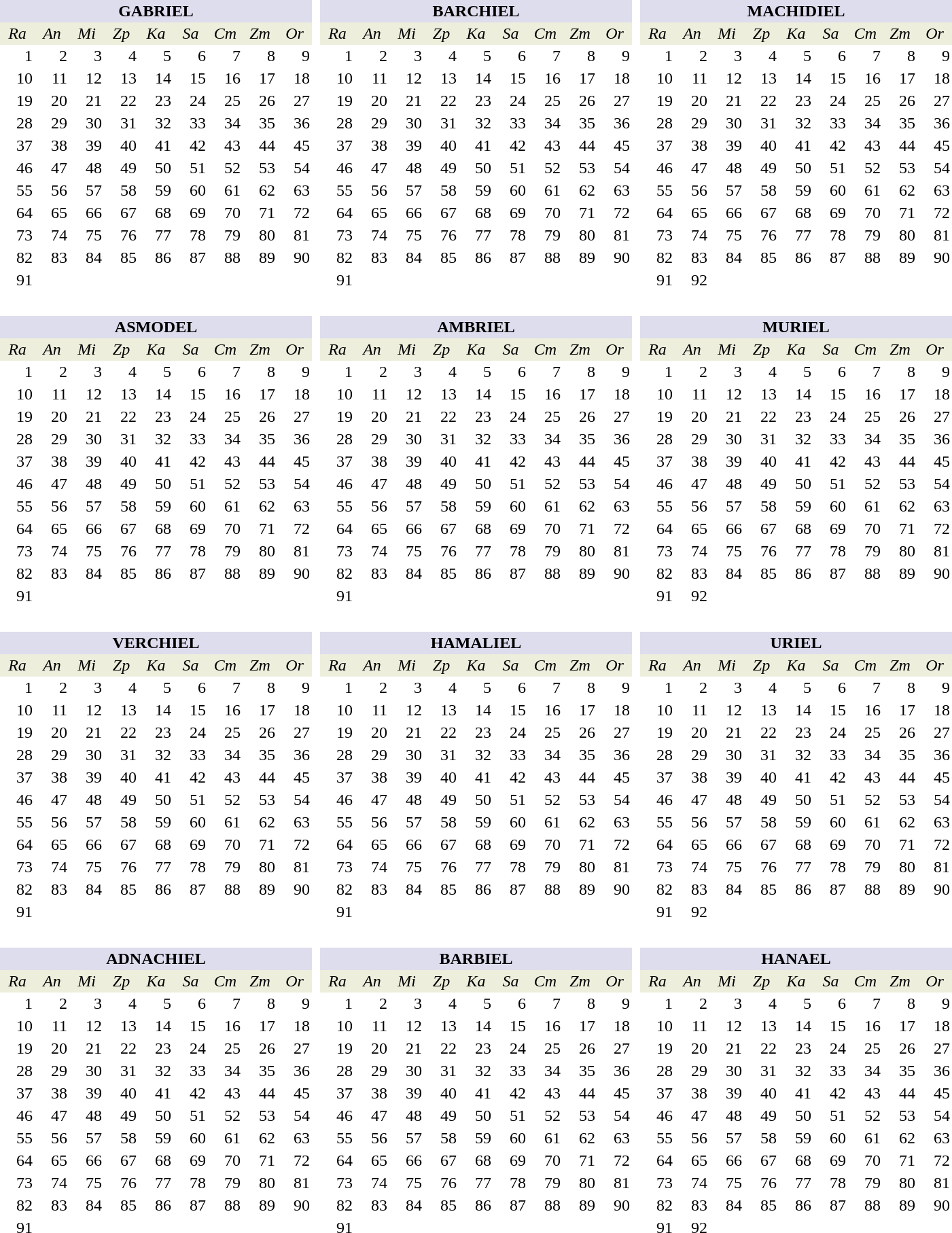<table BORDER="0" BORDERCOLOR="white" CELLSPACING="0" CELLPADDING="2px" STYLE="Border-style:solid">
<tr>
<th colspan="9" bgcolor="#ddddee">GABRIEL</th>
<td rowspan="13" style="Border-top:hidden; border-bottom: hidden;"> </td>
<th colspan="9" bgcolor="#ddddee">BARCHIEL</th>
<td rowspan="13" style="Border-top:hidden; border-bottom: hidden;"> </td>
<th colspan="9" bgcolor="#ddddee">MACHIDIEL</th>
</tr>
<tr>
<td width="30px" align="center" bgcolor="#eeeedd"><em>Ra</em></td>
<td width="30px" align="center" bgcolor="#eeeedd"><em>An</em></td>
<td width="30px" align="center" bgcolor="#eeeedd"><em>Mi</em></td>
<td width="30px" align="center" bgcolor="#eeeedd"><em>Zp</em></td>
<td width="30px" align="center" bgcolor="#eeeedd"><em>Ka</em></td>
<td width="30px" align="center" bgcolor="#eeeedd"><em>Sa</em></td>
<td width="30px" align="center" bgcolor="#eeeedd"><em>Cm</em></td>
<td width="30px" align="center" bgcolor="#eeeedd"><em>Zm</em></td>
<td width="30px" align="center" bgcolor="#eeeedd"><em>Or</em></td>
<td width="30px" align="center" bgcolor="#eeeedd"><em>Ra</em></td>
<td width="30px" align="center" bgcolor="#eeeedd"><em>An</em></td>
<td width="30px" align="center" bgcolor="#eeeedd"><em>Mi</em></td>
<td width="30px" align="center" bgcolor="#eeeedd"><em>Zp</em></td>
<td width="30px" align="center" bgcolor="#eeeedd"><em>Ka</em></td>
<td width="30px" align="center" bgcolor="#eeeedd"><em>Sa</em></td>
<td width="30px" align="center" bgcolor="#eeeedd"><em>Cm</em></td>
<td width="30px" align="center" bgcolor="#eeeedd"><em>Zm</em></td>
<td width="30px" align="center" bgcolor="#eeeedd"><em>Or</em></td>
<td width="30px" align="center" bgcolor="#eeeedd"><em>Ra</em></td>
<td width="30px" align="center" bgcolor="#eeeedd"><em>An</em></td>
<td width="30px" align="center" bgcolor="#eeeedd"><em>Mi</em></td>
<td width="30px" align="center" bgcolor="#eeeedd"><em>Zp</em></td>
<td width="30px" align="center" bgcolor="#eeeedd"><em>Ka</em></td>
<td width="30px" align="center" bgcolor="#eeeedd"><em>Sa</em></td>
<td width="30px" align="center" bgcolor="#eeeedd"><em>Cm</em></td>
<td width="30px" align="center" bgcolor="#eeeedd"><em>Zm</em></td>
<td width="30px" align="center" bgcolor="#eeeedd"><em>Or</em></td>
</tr>
<tr>
<td align="right">1</td>
<td align="right">2</td>
<td align="right">3</td>
<td align="right">4</td>
<td align="right">5</td>
<td align="right">6</td>
<td align="right">7</td>
<td align="right">8</td>
<td align="right">9</td>
<td align="right">1</td>
<td align="right">2</td>
<td align="right">3</td>
<td align="right">4</td>
<td align="right">5</td>
<td align="right">6</td>
<td align="right">7</td>
<td align="right">8</td>
<td align="right">9</td>
<td align="right">1</td>
<td align="right">2</td>
<td align="right">3</td>
<td align="right">4</td>
<td align="right">5</td>
<td align="right">6</td>
<td align="right">7</td>
<td align="right">8</td>
<td align="right">9</td>
</tr>
<tr>
<td align="right">10</td>
<td align="right">11</td>
<td align="right">12</td>
<td align="right">13</td>
<td align="right">14</td>
<td align="right">15</td>
<td align="right">16</td>
<td align="right">17</td>
<td align="right">18</td>
<td align="right">10</td>
<td align="right">11</td>
<td align="right">12</td>
<td align="right">13</td>
<td align="right">14</td>
<td align="right">15</td>
<td align="right">16</td>
<td align="right">17</td>
<td align="right">18</td>
<td align="right">10</td>
<td align="right">11</td>
<td align="right">12</td>
<td align="right">13</td>
<td align="right">14</td>
<td align="right">15</td>
<td align="right">16</td>
<td align="right">17</td>
<td align="right">18</td>
</tr>
<tr>
<td align="right">19</td>
<td align="right">20</td>
<td align="right">21</td>
<td align="right">22</td>
<td align="right">23</td>
<td align="right">24</td>
<td align="right">25</td>
<td align="right">26</td>
<td align="right">27</td>
<td align="right">19</td>
<td align="right">20</td>
<td align="right">21</td>
<td align="right">22</td>
<td align="right">23</td>
<td align="right">24</td>
<td align="right">25</td>
<td align="right">26</td>
<td align="right">27</td>
<td align="right">19</td>
<td align="right">20</td>
<td align="right">21</td>
<td align="right">22</td>
<td align="right">23</td>
<td align="right">24</td>
<td align="right">25</td>
<td align="right">26</td>
<td align="right">27</td>
</tr>
<tr>
<td align="right">28</td>
<td align="right">29</td>
<td align="right">30</td>
<td align="right">31</td>
<td align="right">32</td>
<td align="right">33</td>
<td align="right">34</td>
<td align="right">35</td>
<td align="right">36</td>
<td align="right">28</td>
<td align="right">29</td>
<td align="right">30</td>
<td align="right">31</td>
<td align="right">32</td>
<td align="right">33</td>
<td align="right">34</td>
<td align="right">35</td>
<td align="right">36</td>
<td align="right">28</td>
<td align="right">29</td>
<td align="right">30</td>
<td align="right">31</td>
<td align="right">32</td>
<td align="right">33</td>
<td align="right">34</td>
<td align="right">35</td>
<td align="right">36</td>
</tr>
<tr>
<td align="right">37</td>
<td align="right">38</td>
<td align="right">39</td>
<td align="right">40</td>
<td align="right">41</td>
<td align="right">42</td>
<td align="right">43</td>
<td align="right">44</td>
<td align="right">45</td>
<td align="right">37</td>
<td align="right">38</td>
<td align="right">39</td>
<td align="right">40</td>
<td align="right">41</td>
<td align="right">42</td>
<td align="right">43</td>
<td align="right">44</td>
<td align="right">45</td>
<td align="right">37</td>
<td align="right">38</td>
<td align="right">39</td>
<td align="right">40</td>
<td align="right">41</td>
<td align="right">42</td>
<td align="right">43</td>
<td align="right">44</td>
<td align="right">45</td>
</tr>
<tr>
<td align="right">46</td>
<td align="right">47</td>
<td align="right">48</td>
<td align="right">49</td>
<td align="right">50</td>
<td align="right">51</td>
<td align="right">52</td>
<td align="right">53</td>
<td align="right">54</td>
<td align="right">46</td>
<td align="right">47</td>
<td align="right">48</td>
<td align="right">49</td>
<td align="right">50</td>
<td align="right">51</td>
<td align="right">52</td>
<td align="right">53</td>
<td align="right">54</td>
<td align="right">46</td>
<td align="right">47</td>
<td align="right">48</td>
<td align="right">49</td>
<td align="right">50</td>
<td align="right">51</td>
<td align="right">52</td>
<td align="right">53</td>
<td align="right">54</td>
</tr>
<tr>
<td align="right">55</td>
<td align="right">56</td>
<td align="right">57</td>
<td align="right">58</td>
<td align="right">59</td>
<td align="right">60</td>
<td align="right">61</td>
<td align="right">62</td>
<td align="right">63</td>
<td align="right">55</td>
<td align="right">56</td>
<td align="right">57</td>
<td align="right">58</td>
<td align="right">59</td>
<td align="right">60</td>
<td align="right">61</td>
<td align="right">62</td>
<td align="right">63</td>
<td align="right">55</td>
<td align="right">56</td>
<td align="right">57</td>
<td align="right">58</td>
<td align="right">59</td>
<td align="right">60</td>
<td align="right">61</td>
<td align="right">62</td>
<td align="right">63</td>
</tr>
<tr>
<td align="right">64</td>
<td align="right">65</td>
<td align="right">66</td>
<td align="right">67</td>
<td align="right">68</td>
<td align="right">69</td>
<td align="right">70</td>
<td align="right">71</td>
<td align="right">72</td>
<td align="right">64</td>
<td align="right">65</td>
<td align="right">66</td>
<td align="right">67</td>
<td align="right">68</td>
<td align="right">69</td>
<td align="right">70</td>
<td align="right">71</td>
<td align="right">72</td>
<td align="right">64</td>
<td align="right">65</td>
<td align="right">66</td>
<td align="right">67</td>
<td align="right">68</td>
<td align="right">69</td>
<td align="right">70</td>
<td align="right">71</td>
<td align="right">72</td>
</tr>
<tr>
<td align="right">73</td>
<td align="right">74</td>
<td align="right">75</td>
<td align="right">76</td>
<td align="right">77</td>
<td align="right">78</td>
<td align="right">79</td>
<td align="right">80</td>
<td align="right">81</td>
<td align="right">73</td>
<td align="right">74</td>
<td align="right">75</td>
<td align="right">76</td>
<td align="right">77</td>
<td align="right">78</td>
<td align="right">79</td>
<td align="right">80</td>
<td align="right">81</td>
<td align="right">73</td>
<td align="right">74</td>
<td align="right">75</td>
<td align="right">76</td>
<td align="right">77</td>
<td align="right">78</td>
<td align="right">79</td>
<td align="right">80</td>
<td align="right">81</td>
</tr>
<tr>
<td align="right">82</td>
<td align="right">83</td>
<td align="right">84</td>
<td align="right">85</td>
<td align="right">86</td>
<td align="right">87</td>
<td align="right">88</td>
<td align="right">89</td>
<td align="right">90</td>
<td align="right">82</td>
<td align="right">83</td>
<td align="right">84</td>
<td align="right">85</td>
<td align="right">86</td>
<td align="right">87</td>
<td align="right">88</td>
<td align="right">89</td>
<td align="right">90</td>
<td align="right">82</td>
<td align="right">83</td>
<td align="right">84</td>
<td align="right">85</td>
<td align="right">86</td>
<td align="right">87</td>
<td align="right">88</td>
<td align="right">89</td>
<td align="right">90</td>
</tr>
<tr>
<td align="right">91</td>
<td align="right"> </td>
<td align="right"> </td>
<td align="right"> </td>
<td align="right"> </td>
<td align="right"> </td>
<td align="right"> </td>
<td align="right"> </td>
<td align="right"> </td>
<td align="right">91</td>
<td align="right"> </td>
<td align="right"> </td>
<td align="right"> </td>
<td align="right"> </td>
<td align="right"> </td>
<td align="right"> </td>
<td align="right"> </td>
<td align="right"> </td>
<td align="right">91</td>
<td align="right">92</td>
<td align="right"> </td>
<td align="right"> </td>
<td align="right"> </td>
<td align="right"> </td>
<td align="right"> </td>
<td align="right"> </td>
<td align="right"> </td>
</tr>
<tr>
<td height="20px" colspan="9" style="border-right: hidden;"> </td>
<td height="20px" style="Border-top:hidden; border-bottom: hidden; Border-left:hidden; border-right: hidden;"> </td>
<td height="20px" colspan="9" style="Border-left:hidden; border-right: hidden;"> </td>
<td height="20px" style="Border-top:hidden; border-bottom: hidden; Border-left:hidden; border-right: hidden;"> </td>
<td height="20px" colspan="9" style="Border-left:hidden;"> </td>
</tr>
<tr>
<th colspan="9" bgcolor="#ddddee">ASMODEL</th>
<td rowspan="13" style="Border-top:hidden; border-bottom: hidden;"> </td>
<th colspan="9" bgcolor="#ddddee">AMBRIEL</th>
<td rowspan="13" style="Border-top:hidden; border-bottom: hidden;"> </td>
<th colspan="9" bgcolor="#ddddee">MURIEL</th>
</tr>
<tr>
<td width="30px" align="center" bgcolor="#eeeedd"><em>Ra</em></td>
<td width="30px" align="center" bgcolor="#eeeedd"><em>An</em></td>
<td width="30px" align="center" bgcolor="#eeeedd"><em>Mi</em></td>
<td width="30px" align="center" bgcolor="#eeeedd"><em>Zp</em></td>
<td width="30px" align="center" bgcolor="#eeeedd"><em>Ka</em></td>
<td width="30px" align="center" bgcolor="#eeeedd"><em>Sa</em></td>
<td width="30px" align="center" bgcolor="#eeeedd"><em>Cm</em></td>
<td width="30px" align="center" bgcolor="#eeeedd"><em>Zm</em></td>
<td width="30px" align="center" bgcolor="#eeeedd"><em>Or</em></td>
<td width="30px" align="center" bgcolor="#eeeedd"><em>Ra</em></td>
<td width="30px" align="center" bgcolor="#eeeedd"><em>An</em></td>
<td width="30px" align="center" bgcolor="#eeeedd"><em>Mi</em></td>
<td width="30px" align="center" bgcolor="#eeeedd"><em>Zp</em></td>
<td width="30px" align="center" bgcolor="#eeeedd"><em>Ka</em></td>
<td width="30px" align="center" bgcolor="#eeeedd"><em>Sa</em></td>
<td width="30px" align="center" bgcolor="#eeeedd"><em>Cm</em></td>
<td width="30px" align="center" bgcolor="#eeeedd"><em>Zm</em></td>
<td width="30px" align="center" bgcolor="#eeeedd"><em>Or</em></td>
<td width="30px" align="center" bgcolor="#eeeedd"><em>Ra</em></td>
<td width="30px" align="center" bgcolor="#eeeedd"><em>An</em></td>
<td width="30px" align="center" bgcolor="#eeeedd"><em>Mi</em></td>
<td width="30px" align="center" bgcolor="#eeeedd"><em>Zp</em></td>
<td width="30px" align="center" bgcolor="#eeeedd"><em>Ka</em></td>
<td width="30px" align="center" bgcolor="#eeeedd"><em>Sa</em></td>
<td width="30px" align="center" bgcolor="#eeeedd"><em>Cm</em></td>
<td width="30px" align="center" bgcolor="#eeeedd"><em>Zm</em></td>
<td width="30px" align="center" bgcolor="#eeeedd"><em>Or</em></td>
</tr>
<tr>
<td align="right">1</td>
<td align="right">2</td>
<td align="right">3</td>
<td align="right">4</td>
<td align="right">5</td>
<td align="right">6</td>
<td align="right">7</td>
<td align="right">8</td>
<td align="right">9</td>
<td align="right">1</td>
<td align="right">2</td>
<td align="right">3</td>
<td align="right">4</td>
<td align="right">5</td>
<td align="right">6</td>
<td align="right">7</td>
<td align="right">8</td>
<td align="right">9</td>
<td align="right">1</td>
<td align="right">2</td>
<td align="right">3</td>
<td align="right">4</td>
<td align="right">5</td>
<td align="right">6</td>
<td align="right">7</td>
<td align="right">8</td>
<td align="right">9</td>
</tr>
<tr>
<td align="right">10</td>
<td align="right">11</td>
<td align="right">12</td>
<td align="right">13</td>
<td align="right">14</td>
<td align="right">15</td>
<td align="right">16</td>
<td align="right">17</td>
<td align="right">18</td>
<td align="right">10</td>
<td align="right">11</td>
<td align="right">12</td>
<td align="right">13</td>
<td align="right">14</td>
<td align="right">15</td>
<td align="right">16</td>
<td align="right">17</td>
<td align="right">18</td>
<td align="right">10</td>
<td align="right">11</td>
<td align="right">12</td>
<td align="right">13</td>
<td align="right">14</td>
<td align="right">15</td>
<td align="right">16</td>
<td align="right">17</td>
<td align="right">18</td>
</tr>
<tr>
<td align="right">19</td>
<td align="right">20</td>
<td align="right">21</td>
<td align="right">22</td>
<td align="right">23</td>
<td align="right">24</td>
<td align="right">25</td>
<td align="right">26</td>
<td align="right">27</td>
<td align="right">19</td>
<td align="right">20</td>
<td align="right">21</td>
<td align="right">22</td>
<td align="right">23</td>
<td align="right">24</td>
<td align="right">25</td>
<td align="right">26</td>
<td align="right">27</td>
<td align="right">19</td>
<td align="right">20</td>
<td align="right">21</td>
<td align="right">22</td>
<td align="right">23</td>
<td align="right">24</td>
<td align="right">25</td>
<td align="right">26</td>
<td align="right">27</td>
</tr>
<tr>
<td align="right">28</td>
<td align="right">29</td>
<td align="right">30</td>
<td align="right">31</td>
<td align="right">32</td>
<td align="right">33</td>
<td align="right">34</td>
<td align="right">35</td>
<td align="right">36</td>
<td align="right">28</td>
<td align="right">29</td>
<td align="right">30</td>
<td align="right">31</td>
<td align="right">32</td>
<td align="right">33</td>
<td align="right">34</td>
<td align="right">35</td>
<td align="right">36</td>
<td align="right">28</td>
<td align="right">29</td>
<td align="right">30</td>
<td align="right">31</td>
<td align="right">32</td>
<td align="right">33</td>
<td align="right">34</td>
<td align="right">35</td>
<td align="right">36</td>
</tr>
<tr>
<td align="right">37</td>
<td align="right">38</td>
<td align="right">39</td>
<td align="right">40</td>
<td align="right">41</td>
<td align="right">42</td>
<td align="right">43</td>
<td align="right">44</td>
<td align="right">45</td>
<td align="right">37</td>
<td align="right">38</td>
<td align="right">39</td>
<td align="right">40</td>
<td align="right">41</td>
<td align="right">42</td>
<td align="right">43</td>
<td align="right">44</td>
<td align="right">45</td>
<td align="right">37</td>
<td align="right">38</td>
<td align="right">39</td>
<td align="right">40</td>
<td align="right">41</td>
<td align="right">42</td>
<td align="right">43</td>
<td align="right">44</td>
<td align="right">45</td>
</tr>
<tr>
<td align="right">46</td>
<td align="right">47</td>
<td align="right">48</td>
<td align="right">49</td>
<td align="right">50</td>
<td align="right">51</td>
<td align="right">52</td>
<td align="right">53</td>
<td align="right">54</td>
<td align="right">46</td>
<td align="right">47</td>
<td align="right">48</td>
<td align="right">49</td>
<td align="right">50</td>
<td align="right">51</td>
<td align="right">52</td>
<td align="right">53</td>
<td align="right">54</td>
<td align="right">46</td>
<td align="right">47</td>
<td align="right">48</td>
<td align="right">49</td>
<td align="right">50</td>
<td align="right">51</td>
<td align="right">52</td>
<td align="right">53</td>
<td align="right">54</td>
</tr>
<tr>
<td align="right">55</td>
<td align="right">56</td>
<td align="right">57</td>
<td align="right">58</td>
<td align="right">59</td>
<td align="right">60</td>
<td align="right">61</td>
<td align="right">62</td>
<td align="right">63</td>
<td align="right">55</td>
<td align="right">56</td>
<td align="right">57</td>
<td align="right">58</td>
<td align="right">59</td>
<td align="right">60</td>
<td align="right">61</td>
<td align="right">62</td>
<td align="right">63</td>
<td align="right">55</td>
<td align="right">56</td>
<td align="right">57</td>
<td align="right">58</td>
<td align="right">59</td>
<td align="right">60</td>
<td align="right">61</td>
<td align="right">62</td>
<td align="right">63</td>
</tr>
<tr>
<td align="right">64</td>
<td align="right">65</td>
<td align="right">66</td>
<td align="right">67</td>
<td align="right">68</td>
<td align="right">69</td>
<td align="right">70</td>
<td align="right">71</td>
<td align="right">72</td>
<td align="right">64</td>
<td align="right">65</td>
<td align="right">66</td>
<td align="right">67</td>
<td align="right">68</td>
<td align="right">69</td>
<td align="right">70</td>
<td align="right">71</td>
<td align="right">72</td>
<td align="right">64</td>
<td align="right">65</td>
<td align="right">66</td>
<td align="right">67</td>
<td align="right">68</td>
<td align="right">69</td>
<td align="right">70</td>
<td align="right">71</td>
<td align="right">72</td>
</tr>
<tr>
<td align="right">73</td>
<td align="right">74</td>
<td align="right">75</td>
<td align="right">76</td>
<td align="right">77</td>
<td align="right">78</td>
<td align="right">79</td>
<td align="right">80</td>
<td align="right">81</td>
<td align="right">73</td>
<td align="right">74</td>
<td align="right">75</td>
<td align="right">76</td>
<td align="right">77</td>
<td align="right">78</td>
<td align="right">79</td>
<td align="right">80</td>
<td align="right">81</td>
<td align="right">73</td>
<td align="right">74</td>
<td align="right">75</td>
<td align="right">76</td>
<td align="right">77</td>
<td align="right">78</td>
<td align="right">79</td>
<td align="right">80</td>
<td align="right">81</td>
</tr>
<tr>
<td align="right">82</td>
<td align="right">83</td>
<td align="right">84</td>
<td align="right">85</td>
<td align="right">86</td>
<td align="right">87</td>
<td align="right">88</td>
<td align="right">89</td>
<td align="right">90</td>
<td align="right">82</td>
<td align="right">83</td>
<td align="right">84</td>
<td align="right">85</td>
<td align="right">86</td>
<td align="right">87</td>
<td align="right">88</td>
<td align="right">89</td>
<td align="right">90</td>
<td align="right">82</td>
<td align="right">83</td>
<td align="right">84</td>
<td align="right">85</td>
<td align="right">86</td>
<td align="right">87</td>
<td align="right">88</td>
<td align="right">89</td>
<td align="right">90</td>
</tr>
<tr>
<td align="right">91</td>
<td align="right"> </td>
<td align="right"> </td>
<td align="right"> </td>
<td align="right"> </td>
<td align="right"> </td>
<td align="right"> </td>
<td align="right"> </td>
<td align="right"> </td>
<td align="right">91</td>
<td align="right"> </td>
<td align="right"> </td>
<td align="right"> </td>
<td align="right"> </td>
<td align="right"> </td>
<td align="right"> </td>
<td align="right"> </td>
<td align="right"> </td>
<td align="right">91</td>
<td align="right">92</td>
<td align="right"> </td>
<td align="right"> </td>
<td align="right"> </td>
<td align="right"> </td>
<td align="right"> </td>
<td align="right"> </td>
<td align="right"> </td>
</tr>
<tr>
<td height="20px" colspan=“9” style="border-right: hidden;"> </td>
<td height="20px" style="Border-top:hidden; border-bottom: hidden; Border-left:hidden; border-right: hidden;"> </td>
<td height="20px" colspan=“9” style="Border-left:hidden; border-right: hidden;"> </td>
<td height="20px" style="Border-top:hidden; border-bottom: hidden; Border-left:hidden; border-right: hidden;"> </td>
<td height="20px" colspan=“9” style="Border-left:hidden;"> </td>
</tr>
<tr>
<th colspan="9" bgcolor="#ddddee">VERCHIEL</th>
<td rowspan="13" style="Border-top:hidden; border-bottom: hidden;"> </td>
<th colspan="9" bgcolor="#ddddee">HAMALIEL</th>
<td rowspan="13" style="Border-top:hidden; border-bottom: hidden;"> </td>
<th colspan="9" bgcolor="#ddddee">URIEL</th>
</tr>
<tr>
<td width="30px" align="center" bgcolor="#eeeedd"><em>Ra</em></td>
<td width="30px" align="center" bgcolor="#eeeedd"><em>An</em></td>
<td width="30px" align="center" bgcolor="#eeeedd"><em>Mi</em></td>
<td width="30px" align="center" bgcolor="#eeeedd"><em>Zp</em></td>
<td width="30px" align="center" bgcolor="#eeeedd"><em>Ka</em></td>
<td width="30px" align="center" bgcolor="#eeeedd"><em>Sa</em></td>
<td width="30px" align="center" bgcolor="#eeeedd"><em>Cm</em></td>
<td width="30px" align="center" bgcolor="#eeeedd"><em>Zm</em></td>
<td width="30px" align="center" bgcolor="#eeeedd"><em>Or</em></td>
<td width="30px" align="center" bgcolor="#eeeedd"><em>Ra</em></td>
<td width="30px" align="center" bgcolor="#eeeedd"><em>An</em></td>
<td width="30px" align="center" bgcolor="#eeeedd"><em>Mi</em></td>
<td width="30px" align="center" bgcolor="#eeeedd"><em>Zp</em></td>
<td width="30px" align="center" bgcolor="#eeeedd"><em>Ka</em></td>
<td width="30px" align="center" bgcolor="#eeeedd"><em>Sa</em></td>
<td width="30px" align="center" bgcolor="#eeeedd"><em>Cm</em></td>
<td width="30px" align="center" bgcolor="#eeeedd"><em>Zm</em></td>
<td width="30px" align="center" bgcolor="#eeeedd"><em>Or</em></td>
<td width="30px" align="center" bgcolor="#eeeedd"><em>Ra</em></td>
<td width="30px" align="center" bgcolor="#eeeedd"><em>An</em></td>
<td width="30px" align="center" bgcolor="#eeeedd"><em>Mi</em></td>
<td width="30px" align="center" bgcolor="#eeeedd"><em>Zp</em></td>
<td width="30px" align="center" bgcolor="#eeeedd"><em>Ka</em></td>
<td width="30px" align="center" bgcolor="#eeeedd"><em>Sa</em></td>
<td width="30px" align="center" bgcolor="#eeeedd"><em>Cm</em></td>
<td width="30px" align="center" bgcolor="#eeeedd"><em>Zm</em></td>
<td width="30px" align="center" bgcolor="#eeeedd"><em>Or</em></td>
</tr>
<tr>
<td align="right">1</td>
<td align="right">2</td>
<td align="right">3</td>
<td align="right">4</td>
<td align="right">5</td>
<td align="right">6</td>
<td align="right">7</td>
<td align="right">8</td>
<td align="right">9</td>
<td align="right">1</td>
<td align="right">2</td>
<td align="right">3</td>
<td align="right">4</td>
<td align="right">5</td>
<td align="right">6</td>
<td align="right">7</td>
<td align="right">8</td>
<td align="right">9</td>
<td align="right">1</td>
<td align="right">2</td>
<td align="right">3</td>
<td align="right">4</td>
<td align="right">5</td>
<td align="right">6</td>
<td align="right">7</td>
<td align="right">8</td>
<td align="right">9</td>
</tr>
<tr>
<td align="right">10</td>
<td align="right">11</td>
<td align="right">12</td>
<td align="right">13</td>
<td align="right">14</td>
<td align="right">15</td>
<td align="right">16</td>
<td align="right">17</td>
<td align="right">18</td>
<td align="right">10</td>
<td align="right">11</td>
<td align="right">12</td>
<td align="right">13</td>
<td align="right">14</td>
<td align="right">15</td>
<td align="right">16</td>
<td align="right">17</td>
<td align="right">18</td>
<td align="right">10</td>
<td align="right">11</td>
<td align="right">12</td>
<td align="right">13</td>
<td align="right">14</td>
<td align="right">15</td>
<td align="right">16</td>
<td align="right">17</td>
<td align="right">18</td>
</tr>
<tr>
<td align="right">19</td>
<td align="right">20</td>
<td align="right">21</td>
<td align="right">22</td>
<td align="right">23</td>
<td align="right">24</td>
<td align="right">25</td>
<td align="right">26</td>
<td align="right">27</td>
<td align="right">19</td>
<td align="right">20</td>
<td align="right">21</td>
<td align="right">22</td>
<td align="right">23</td>
<td align="right">24</td>
<td align="right">25</td>
<td align="right">26</td>
<td align="right">27</td>
<td align="right">19</td>
<td align="right">20</td>
<td align="right">21</td>
<td align="right">22</td>
<td align="right">23</td>
<td align="right">24</td>
<td align="right">25</td>
<td align="right">26</td>
<td align="right">27</td>
</tr>
<tr>
<td align="right">28</td>
<td align="right">29</td>
<td align="right">30</td>
<td align="right">31</td>
<td align="right">32</td>
<td align="right">33</td>
<td align="right">34</td>
<td align="right">35</td>
<td align="right">36</td>
<td align="right">28</td>
<td align="right">29</td>
<td align="right">30</td>
<td align="right">31</td>
<td align="right">32</td>
<td align="right">33</td>
<td align="right">34</td>
<td align="right">35</td>
<td align="right">36</td>
<td align="right">28</td>
<td align="right">29</td>
<td align="right">30</td>
<td align="right">31</td>
<td align="right">32</td>
<td align="right">33</td>
<td align="right">34</td>
<td align="right">35</td>
<td align="right">36</td>
</tr>
<tr>
<td align="right">37</td>
<td align="right">38</td>
<td align="right">39</td>
<td align="right">40</td>
<td align="right">41</td>
<td align="right">42</td>
<td align="right">43</td>
<td align="right">44</td>
<td align="right">45</td>
<td align="right">37</td>
<td align="right">38</td>
<td align="right">39</td>
<td align="right">40</td>
<td align="right">41</td>
<td align="right">42</td>
<td align="right">43</td>
<td align="right">44</td>
<td align="right">45</td>
<td align="right">37</td>
<td align="right">38</td>
<td align="right">39</td>
<td align="right">40</td>
<td align="right">41</td>
<td align="right">42</td>
<td align="right">43</td>
<td align="right">44</td>
<td align="right">45</td>
</tr>
<tr>
<td align="right">46</td>
<td align="right">47</td>
<td align="right">48</td>
<td align="right">49</td>
<td align="right">50</td>
<td align="right">51</td>
<td align="right">52</td>
<td align="right">53</td>
<td align="right">54</td>
<td align="right">46</td>
<td align="right">47</td>
<td align="right">48</td>
<td align="right">49</td>
<td align="right">50</td>
<td align="right">51</td>
<td align="right">52</td>
<td align="right">53</td>
<td align="right">54</td>
<td align="right">46</td>
<td align="right">47</td>
<td align="right">48</td>
<td align="right">49</td>
<td align="right">50</td>
<td align="right">51</td>
<td align="right">52</td>
<td align="right">53</td>
<td align="right">54</td>
</tr>
<tr>
<td align="right">55</td>
<td align="right">56</td>
<td align="right">57</td>
<td align="right">58</td>
<td align="right">59</td>
<td align="right">60</td>
<td align="right">61</td>
<td align="right">62</td>
<td align="right">63</td>
<td align="right">55</td>
<td align="right">56</td>
<td align="right">57</td>
<td align="right">58</td>
<td align="right">59</td>
<td align="right">60</td>
<td align="right">61</td>
<td align="right">62</td>
<td align="right">63</td>
<td align="right">55</td>
<td align="right">56</td>
<td align="right">57</td>
<td align="right">58</td>
<td align="right">59</td>
<td align="right">60</td>
<td align="right">61</td>
<td align="right">62</td>
<td align="right">63</td>
</tr>
<tr>
<td align="right">64</td>
<td align="right">65</td>
<td align="right">66</td>
<td align="right">67</td>
<td align="right">68</td>
<td align="right">69</td>
<td align="right">70</td>
<td align="right">71</td>
<td align="right">72</td>
<td align="right">64</td>
<td align="right">65</td>
<td align="right">66</td>
<td align="right">67</td>
<td align="right">68</td>
<td align="right">69</td>
<td align="right">70</td>
<td align="right">71</td>
<td align="right">72</td>
<td align="right">64</td>
<td align="right">65</td>
<td align="right">66</td>
<td align="right">67</td>
<td align="right">68</td>
<td align="right">69</td>
<td align="right">70</td>
<td align="right">71</td>
<td align="right">72</td>
</tr>
<tr>
<td align="right">73</td>
<td align="right">74</td>
<td align="right">75</td>
<td align="right">76</td>
<td align="right">77</td>
<td align="right">78</td>
<td align="right">79</td>
<td align="right">80</td>
<td align="right">81</td>
<td align="right">73</td>
<td align="right">74</td>
<td align="right">75</td>
<td align="right">76</td>
<td align="right">77</td>
<td align="right">78</td>
<td align="right">79</td>
<td align="right">80</td>
<td align="right">81</td>
<td align="right">73</td>
<td align="right">74</td>
<td align="right">75</td>
<td align="right">76</td>
<td align="right">77</td>
<td align="right">78</td>
<td align="right">79</td>
<td align="right">80</td>
<td align="right">81</td>
</tr>
<tr>
<td align="right">82</td>
<td align="right">83</td>
<td align="right">84</td>
<td align="right">85</td>
<td align="right">86</td>
<td align="right">87</td>
<td align="right">88</td>
<td align="right">89</td>
<td align="right">90</td>
<td align="right">82</td>
<td align="right">83</td>
<td align="right">84</td>
<td align="right">85</td>
<td align="right">86</td>
<td align="right">87</td>
<td align="right">88</td>
<td align="right">89</td>
<td align="right">90</td>
<td align="right">82</td>
<td align="right">83</td>
<td align="right">84</td>
<td align="right">85</td>
<td align="right">86</td>
<td align="right">87</td>
<td align="right">88</td>
<td align="right">89</td>
<td align="right">90</td>
</tr>
<tr>
<td align="right">91</td>
<td align="right"> </td>
<td align="right"> </td>
<td align="right"> </td>
<td align="right"> </td>
<td align="right"> </td>
<td align="right"> </td>
<td align="right"> </td>
<td align="right"> </td>
<td align="right">91</td>
<td align="right"> </td>
<td align="right"> </td>
<td align="right"> </td>
<td align="right"> </td>
<td align="right"> </td>
<td align="right"> </td>
<td align="right"> </td>
<td align="right"> </td>
<td align="right">91</td>
<td align="right">92</td>
<td align="right"> </td>
<td align="right"> </td>
<td align="right"> </td>
<td align="right"> </td>
<td align="right"> </td>
<td align="right"> </td>
<td align="right"> </td>
</tr>
<tr>
<td height="20px" colspan=“9” style="border-right: hidden;"> </td>
<td height="20px" style="Border-top:hidden; border-bottom: hidden; Border-left:hidden; border-right: hidden;"> </td>
<td height="20px" colspan=“9” style="Border-left:hidden; border-right: hidden;"> </td>
<td height="20px" style="Border-top:hidden; border-bottom: hidden; Border-left:hidden; border-right: hidden;"> </td>
<td height="20px" colspan=“9” style="Border-left:hidden;"> </td>
</tr>
<tr>
<th colspan="9" bgcolor="#ddddee">ADNACHIEL</th>
<td rowspan="13" style="Border-top:hidden; border-bottom: hidden;"> </td>
<th colspan="9" bgcolor="#ddddee">BARBIEL</th>
<td rowspan="13" style="Border-top:hidden; border-bottom: hidden;"> </td>
<th colspan="9" bgcolor="#ddddee">HANAEL</th>
</tr>
<tr>
<td width="30px" align="center" bgcolor="#eeeedd"><em>Ra</em></td>
<td width="30px" align="center" bgcolor="#eeeedd"><em>An</em></td>
<td width="30px" align="center" bgcolor="#eeeedd"><em>Mi</em></td>
<td width="30px" align="center" bgcolor="#eeeedd"><em>Zp</em></td>
<td width="30px" align="center" bgcolor="#eeeedd"><em>Ka</em></td>
<td width="30px" align="center" bgcolor="#eeeedd"><em>Sa</em></td>
<td width="30px" align="center" bgcolor="#eeeedd"><em>Cm</em></td>
<td width="30px" align="center" bgcolor="#eeeedd"><em>Zm</em></td>
<td width="30px" align="center" bgcolor="#eeeedd"><em>Or</em></td>
<td width="30px" align="center" bgcolor="#eeeedd"><em>Ra</em></td>
<td width="30px" align="center" bgcolor="#eeeedd"><em>An</em></td>
<td width="30px" align="center" bgcolor="#eeeedd"><em>Mi</em></td>
<td width="30px" align="center" bgcolor="#eeeedd"><em>Zp</em></td>
<td width="30px" align="center" bgcolor="#eeeedd"><em>Ka</em></td>
<td width="30px" align="center" bgcolor="#eeeedd"><em>Sa</em></td>
<td width="30px" align="center" bgcolor="#eeeedd"><em>Cm</em></td>
<td width="30px" align="center" bgcolor="#eeeedd"><em>Zm</em></td>
<td width="30px" align="center" bgcolor="#eeeedd"><em>Or</em></td>
<td width="30px" align="center" bgcolor="#eeeedd"><em>Ra</em></td>
<td width="30px" align="center" bgcolor="#eeeedd"><em>An</em></td>
<td width="30px" align="center" bgcolor="#eeeedd"><em>Mi</em></td>
<td width="30px" align="center" bgcolor="#eeeedd"><em>Zp</em></td>
<td width="30px" align="center" bgcolor="#eeeedd"><em>Ka</em></td>
<td width="30px" align="center" bgcolor="#eeeedd"><em>Sa</em></td>
<td width="30px" align="center" bgcolor="#eeeedd"><em>Cm</em></td>
<td width="30px" align="center" bgcolor="#eeeedd"><em>Zm</em></td>
<td width="30px" align="center" bgcolor="#eeeedd"><em>Or</em></td>
</tr>
<tr>
<td align="right">1</td>
<td align="right">2</td>
<td align="right">3</td>
<td align="right">4</td>
<td align="right">5</td>
<td align="right">6</td>
<td align="right">7</td>
<td align="right">8</td>
<td align="right">9</td>
<td align="right">1</td>
<td align="right">2</td>
<td align="right">3</td>
<td align="right">4</td>
<td align="right">5</td>
<td align="right">6</td>
<td align="right">7</td>
<td align="right">8</td>
<td align="right">9</td>
<td align="right">1</td>
<td align="right">2</td>
<td align="right">3</td>
<td align="right">4</td>
<td align="right">5</td>
<td align="right">6</td>
<td align="right">7</td>
<td align="right">8</td>
<td align="right">9</td>
</tr>
<tr>
<td align="right">10</td>
<td align="right">11</td>
<td align="right">12</td>
<td align="right">13</td>
<td align="right">14</td>
<td align="right">15</td>
<td align="right">16</td>
<td align="right">17</td>
<td align="right">18</td>
<td align="right">10</td>
<td align="right">11</td>
<td align="right">12</td>
<td align="right">13</td>
<td align="right">14</td>
<td align="right">15</td>
<td align="right">16</td>
<td align="right">17</td>
<td align="right">18</td>
<td align="right">10</td>
<td align="right">11</td>
<td align="right">12</td>
<td align="right">13</td>
<td align="right">14</td>
<td align="right">15</td>
<td align="right">16</td>
<td align="right">17</td>
<td align="right">18</td>
</tr>
<tr>
<td align="right">19</td>
<td align="right">20</td>
<td align="right">21</td>
<td align="right">22</td>
<td align="right">23</td>
<td align="right">24</td>
<td align="right">25</td>
<td align="right">26</td>
<td align="right">27</td>
<td align="right">19</td>
<td align="right">20</td>
<td align="right">21</td>
<td align="right">22</td>
<td align="right">23</td>
<td align="right">24</td>
<td align="right">25</td>
<td align="right">26</td>
<td align="right">27</td>
<td align="right">19</td>
<td align="right">20</td>
<td align="right">21</td>
<td align="right">22</td>
<td align="right">23</td>
<td align="right">24</td>
<td align="right">25</td>
<td align="right">26</td>
<td align="right">27</td>
</tr>
<tr>
<td align="right">28</td>
<td align="right">29</td>
<td align="right">30</td>
<td align="right">31</td>
<td align="right">32</td>
<td align="right">33</td>
<td align="right">34</td>
<td align="right">35</td>
<td align="right">36</td>
<td align="right">28</td>
<td align="right">29</td>
<td align="right">30</td>
<td align="right">31</td>
<td align="right">32</td>
<td align="right">33</td>
<td align="right">34</td>
<td align="right">35</td>
<td align="right">36</td>
<td align="right">28</td>
<td align="right">29</td>
<td align="right">30</td>
<td align="right">31</td>
<td align="right">32</td>
<td align="right">33</td>
<td align="right">34</td>
<td align="right">35</td>
<td align="right">36</td>
</tr>
<tr>
<td align="right">37</td>
<td align="right">38</td>
<td align="right">39</td>
<td align="right">40</td>
<td align="right">41</td>
<td align="right">42</td>
<td align="right">43</td>
<td align="right">44</td>
<td align="right">45</td>
<td align="right">37</td>
<td align="right">38</td>
<td align="right">39</td>
<td align="right">40</td>
<td align="right">41</td>
<td align="right">42</td>
<td align="right">43</td>
<td align="right">44</td>
<td align="right">45</td>
<td align="right">37</td>
<td align="right">38</td>
<td align="right">39</td>
<td align="right">40</td>
<td align="right">41</td>
<td align="right">42</td>
<td align="right">43</td>
<td align="right">44</td>
<td align="right">45</td>
</tr>
<tr>
<td align="right">46</td>
<td align="right">47</td>
<td align="right">48</td>
<td align="right">49</td>
<td align="right">50</td>
<td align="right">51</td>
<td align="right">52</td>
<td align="right">53</td>
<td align="right">54</td>
<td align="right">46</td>
<td align="right">47</td>
<td align="right">48</td>
<td align="right">49</td>
<td align="right">50</td>
<td align="right">51</td>
<td align="right">52</td>
<td align="right">53</td>
<td align="right">54</td>
<td align="right">46</td>
<td align="right">47</td>
<td align="right">48</td>
<td align="right">49</td>
<td align="right">50</td>
<td align="right">51</td>
<td align="right">52</td>
<td align="right">53</td>
<td align="right">54</td>
</tr>
<tr>
<td align="right">55</td>
<td align="right">56</td>
<td align="right">57</td>
<td align="right">58</td>
<td align="right">59</td>
<td align="right">60</td>
<td align="right">61</td>
<td align="right">62</td>
<td align="right">63</td>
<td align="right">55</td>
<td align="right">56</td>
<td align="right">57</td>
<td align="right">58</td>
<td align="right">59</td>
<td align="right">60</td>
<td align="right">61</td>
<td align="right">62</td>
<td align="right">63</td>
<td align="right">55</td>
<td align="right">56</td>
<td align="right">57</td>
<td align="right">58</td>
<td align="right">59</td>
<td align="right">60</td>
<td align="right">61</td>
<td align="right">62</td>
<td align="right">63</td>
</tr>
<tr>
<td align="right">64</td>
<td align="right">65</td>
<td align="right">66</td>
<td align="right">67</td>
<td align="right">68</td>
<td align="right">69</td>
<td align="right">70</td>
<td align="right">71</td>
<td align="right">72</td>
<td align="right">64</td>
<td align="right">65</td>
<td align="right">66</td>
<td align="right">67</td>
<td align="right">68</td>
<td align="right">69</td>
<td align="right">70</td>
<td align="right">71</td>
<td align="right">72</td>
<td align="right">64</td>
<td align="right">65</td>
<td align="right">66</td>
<td align="right">67</td>
<td align="right">68</td>
<td align="right">69</td>
<td align="right">70</td>
<td align="right">71</td>
<td align="right">72</td>
</tr>
<tr>
<td align="right">73</td>
<td align="right">74</td>
<td align="right">75</td>
<td align="right">76</td>
<td align="right">77</td>
<td align="right">78</td>
<td align="right">79</td>
<td align="right">80</td>
<td align="right">81</td>
<td align="right">73</td>
<td align="right">74</td>
<td align="right">75</td>
<td align="right">76</td>
<td align="right">77</td>
<td align="right">78</td>
<td align="right">79</td>
<td align="right">80</td>
<td align="right">81</td>
<td align="right">73</td>
<td align="right">74</td>
<td align="right">75</td>
<td align="right">76</td>
<td align="right">77</td>
<td align="right">78</td>
<td align="right">79</td>
<td align="right">80</td>
<td align="right">81</td>
</tr>
<tr>
<td align="right">82</td>
<td align="right">83</td>
<td align="right">84</td>
<td align="right">85</td>
<td align="right">86</td>
<td align="right">87</td>
<td align="right">88</td>
<td align="right">89</td>
<td align="right">90</td>
<td align="right">82</td>
<td align="right">83</td>
<td align="right">84</td>
<td align="right">85</td>
<td align="right">86</td>
<td align="right">87</td>
<td align="right">88</td>
<td align="right">89</td>
<td align="right">90</td>
<td align="right">82</td>
<td align="right">83</td>
<td align="right">84</td>
<td align="right">85</td>
<td align="right">86</td>
<td align="right">87</td>
<td align="right">88</td>
<td align="right">89</td>
<td align="right">90</td>
</tr>
<tr>
<td align="right">91</td>
<td align="right"> </td>
<td align="right"> </td>
<td align="right"> </td>
<td align="right"> </td>
<td align="right"> </td>
<td align="right"> </td>
<td align="right"> </td>
<td align="right"> </td>
<td align="right">91</td>
<td align="right"> </td>
<td align="right"> </td>
<td align="right"> </td>
<td align="right"> </td>
<td align="right"> </td>
<td align="right"> </td>
<td align="right"> </td>
<td align="right"> </td>
<td align="right">91</td>
<td align="right">92</td>
<td align="right"> </td>
<td align="right"> </td>
<td align="right"> </td>
<td align="right"> </td>
<td align="right"> </td>
<td align="right"> </td>
<td align="right"> </td>
</tr>
</table>
